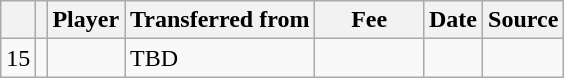<table class="wikitable plainrowheaders sortable">
<tr>
<th></th>
<th></th>
<th scope=col><strong>Player</strong></th>
<th><strong>Transferred from</strong></th>
<th !scope=col; style="width: 65px;"><strong>Fee</strong></th>
<th scope=col><strong>Date</strong></th>
<th scope=col><strong>Source</strong></th>
</tr>
<tr>
<td align=center>15</td>
<td align=center></td>
<td></td>
<td>TBD</td>
<td></td>
<td></td>
<td></td>
</tr>
</table>
